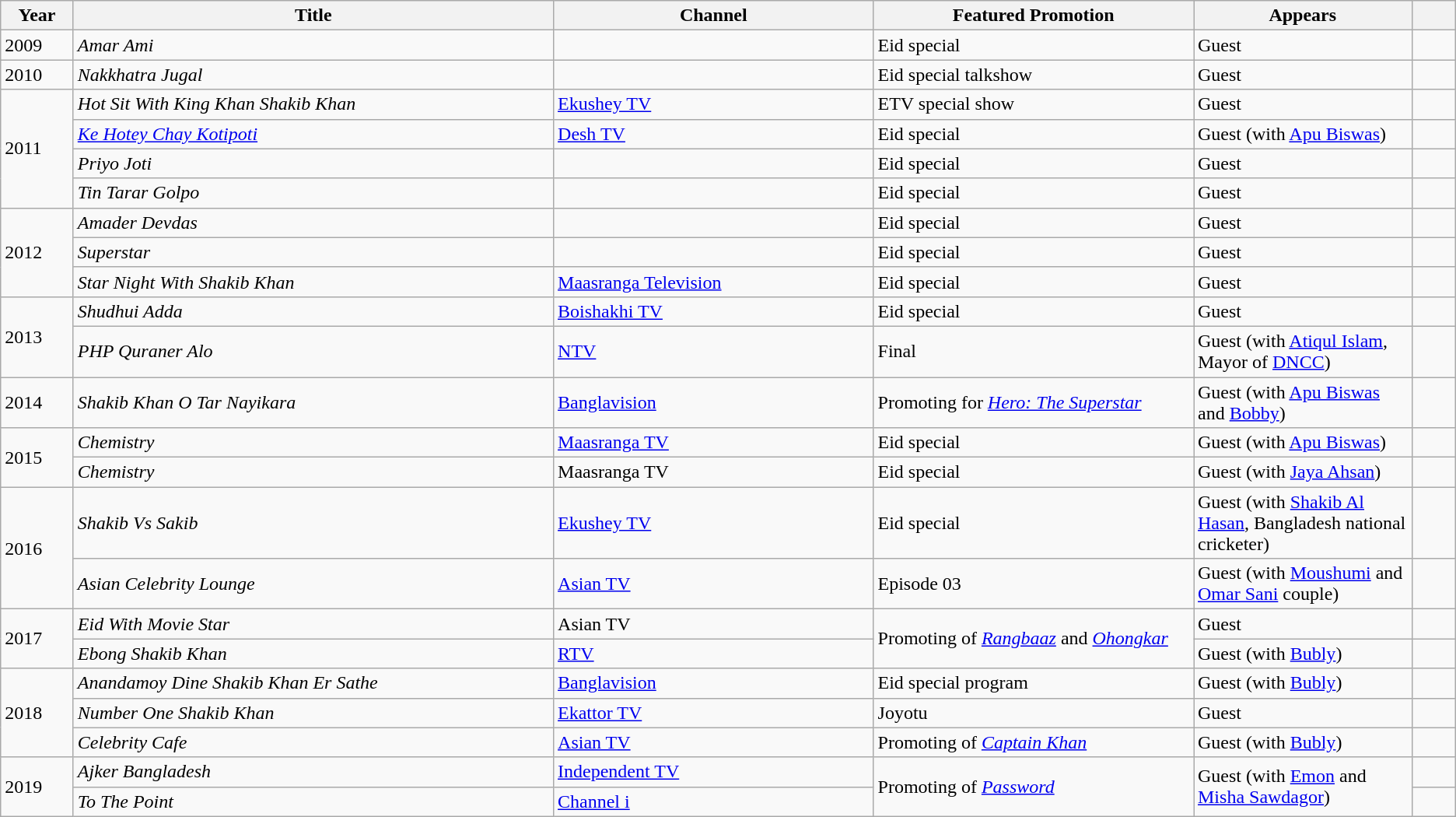<table class="wikitable sortable plainrowheaders">
<tr>
<th width="5%">Year</th>
<th width="33%">Title</th>
<th width="22%">Channel</th>
<th width="22%">Featured Promotion</th>
<th width="15%">Appears</th>
<th class="unsortable"></th>
</tr>
<tr>
<td>2009</td>
<td><em>Amar Ami</em></td>
<td></td>
<td>Eid special</td>
<td>Guest</td>
<td></td>
</tr>
<tr>
<td>2010</td>
<td><em>Nakkhatra Jugal</em></td>
<td></td>
<td>Eid special talkshow</td>
<td>Guest</td>
<td></td>
</tr>
<tr>
<td rowspan="4">2011</td>
<td><em>Hot Sit With King Khan Shakib Khan</em></td>
<td><a href='#'>Ekushey TV</a></td>
<td>ETV special show</td>
<td>Guest</td>
<td></td>
</tr>
<tr>
<td><em><a href='#'>Ke Hotey Chay Kotipoti</a></em></td>
<td><a href='#'>Desh TV</a></td>
<td>Eid special</td>
<td>Guest (with <a href='#'>Apu Biswas</a>)</td>
<td></td>
</tr>
<tr>
<td><em>Priyo Joti</em></td>
<td></td>
<td>Eid special</td>
<td>Guest</td>
<td></td>
</tr>
<tr>
<td><em>Tin Tarar Golpo</em></td>
<td></td>
<td>Eid special</td>
<td>Guest</td>
<td></td>
</tr>
<tr>
<td rowspan="3">2012</td>
<td><em>Amader Devdas</em></td>
<td></td>
<td>Eid special</td>
<td>Guest</td>
<td></td>
</tr>
<tr>
<td><em>Superstar</em></td>
<td></td>
<td>Eid special</td>
<td>Guest</td>
<td></td>
</tr>
<tr>
<td><em>Star Night With Shakib Khan</em></td>
<td><a href='#'>Maasranga Television</a></td>
<td>Eid special</td>
<td>Guest</td>
<td><br></td>
</tr>
<tr>
<td rowspan="2">2013</td>
<td><em>Shudhui Adda</em></td>
<td><a href='#'>Boishakhi TV</a></td>
<td>Eid special</td>
<td>Guest</td>
<td></td>
</tr>
<tr>
<td><em>PHP Quraner Alo</em></td>
<td><a href='#'>NTV</a></td>
<td>Final</td>
<td>Guest (with <a href='#'>Atiqul Islam</a>, Mayor of <a href='#'>DNCC</a>)</td>
<td></td>
</tr>
<tr>
<td>2014</td>
<td><em>Shakib Khan O Tar Nayikara</em></td>
<td><a href='#'>Banglavision</a></td>
<td>Promoting for <em><a href='#'>Hero: The Superstar</a></em></td>
<td>Guest (with <a href='#'>Apu Biswas</a> and <a href='#'>Bobby</a>)</td>
<td></td>
</tr>
<tr>
<td rowspan="2">2015</td>
<td><em>Chemistry</em></td>
<td><a href='#'>Maasranga TV</a></td>
<td>Eid special</td>
<td>Guest (with <a href='#'>Apu Biswas</a>)</td>
<td></td>
</tr>
<tr>
<td><em>Chemistry</em></td>
<td>Maasranga TV</td>
<td>Eid special</td>
<td>Guest (with <a href='#'>Jaya Ahsan</a>)</td>
<td><br></td>
</tr>
<tr>
<td rowspan="2">2016</td>
<td><em>Shakib Vs Sakib</em></td>
<td><a href='#'>Ekushey TV</a></td>
<td>Eid special</td>
<td>Guest (with <a href='#'>Shakib Al Hasan</a>, Bangladesh national cricketer)</td>
<td><br></td>
</tr>
<tr>
<td><em>Asian Celebrity Lounge</em></td>
<td><a href='#'>Asian TV</a></td>
<td>Episode 03</td>
<td>Guest (with <a href='#'>Moushumi</a> and <a href='#'>Omar Sani</a> couple)</td>
<td></td>
</tr>
<tr>
<td rowspan="2">2017</td>
<td><em>Eid With Movie Star</em></td>
<td>Asian TV</td>
<td rowspan="2">Promoting of <em><a href='#'>Rangbaaz</a></em> and <em><a href='#'>Ohongkar</a></em></td>
<td>Guest</td>
<td></td>
</tr>
<tr>
<td><em>Ebong Shakib Khan</em></td>
<td><a href='#'>RTV</a></td>
<td>Guest (with <a href='#'>Bubly</a>)</td>
<td></td>
</tr>
<tr>
<td rowspan="3">2018</td>
<td><em>Anandamoy Dine Shakib Khan Er Sathe</em></td>
<td><a href='#'>Banglavision</a></td>
<td>Eid special program</td>
<td>Guest (with <a href='#'>Bubly</a>)</td>
<td></td>
</tr>
<tr>
<td><em>Number One Shakib Khan</em></td>
<td><a href='#'>Ekattor TV</a></td>
<td>Joyotu</td>
<td>Guest</td>
<td></td>
</tr>
<tr>
<td><em>Celebrity Cafe</em></td>
<td><a href='#'>Asian TV</a></td>
<td>Promoting of <em><a href='#'>Captain Khan</a></em></td>
<td>Guest (with <a href='#'>Bubly</a>)</td>
<td></td>
</tr>
<tr>
<td rowspan="2">2019</td>
<td><em>Ajker Bangladesh</em></td>
<td><a href='#'>Independent TV</a></td>
<td rowspan="2">Promoting of <em><a href='#'>Password</a></em></td>
<td rowspan="2">Guest (with <a href='#'>Emon</a> and <a href='#'>Misha Sawdagor</a>)</td>
<td></td>
</tr>
<tr>
<td><em>To The Point</em></td>
<td><a href='#'>Channel i</a></td>
<td></td>
</tr>
</table>
